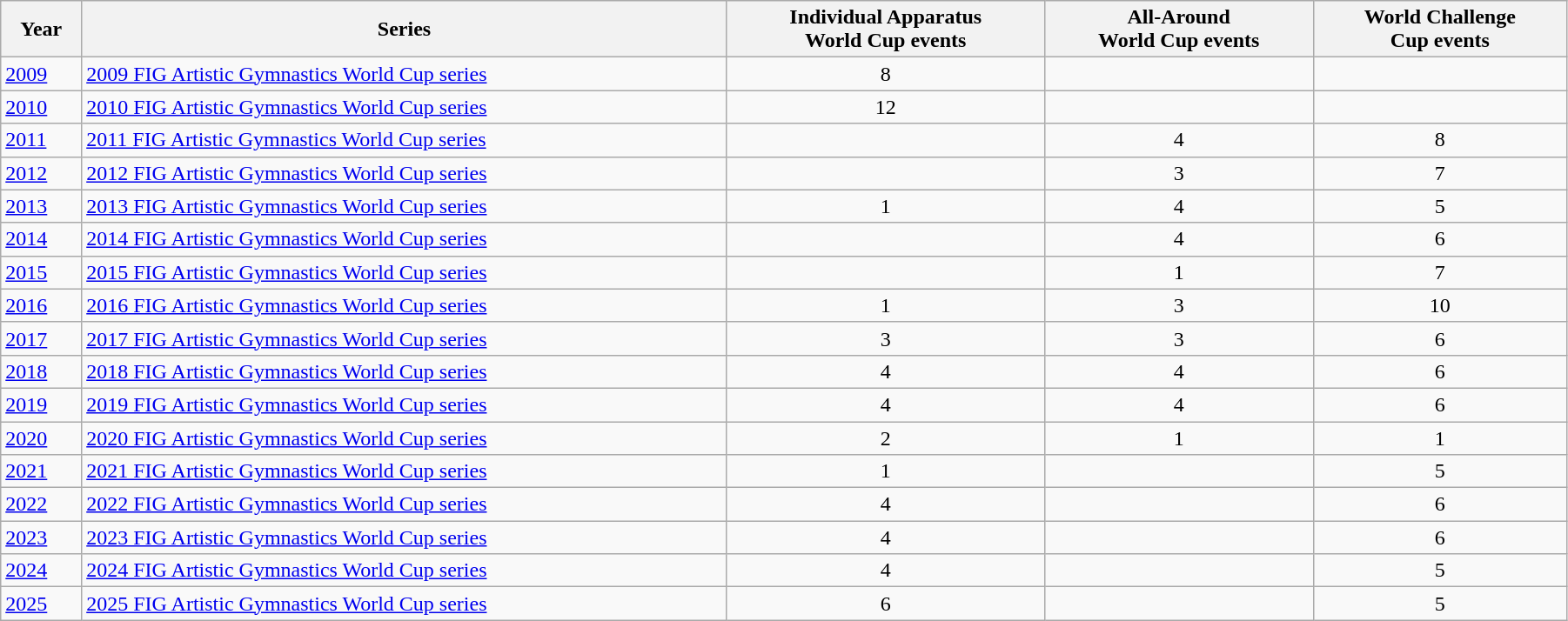<table class="wikitable" style="width:95%">
<tr>
<th>Year</th>
<th>Series</th>
<th>Individual Apparatus<br>World Cup events</th>
<th>All-Around<br>World Cup events</th>
<th>World Challenge<br>Cup events</th>
</tr>
<tr>
<td><a href='#'>2009</a></td>
<td><a href='#'>2009 FIG Artistic Gymnastics World Cup series</a></td>
<td align=center>8</td>
<td></td>
<td></td>
</tr>
<tr>
<td><a href='#'>2010</a></td>
<td><a href='#'>2010 FIG Artistic Gymnastics World Cup series</a></td>
<td align=center>12</td>
<td></td>
<td></td>
</tr>
<tr>
<td><a href='#'>2011</a></td>
<td><a href='#'>2011 FIG Artistic Gymnastics World Cup series</a></td>
<td></td>
<td align=center>4</td>
<td align=center>8</td>
</tr>
<tr>
<td><a href='#'>2012</a></td>
<td><a href='#'>2012 FIG Artistic Gymnastics World Cup series</a></td>
<td></td>
<td align=center>3</td>
<td align=center>7</td>
</tr>
<tr>
<td><a href='#'>2013</a></td>
<td><a href='#'>2013 FIG Artistic Gymnastics World Cup series</a></td>
<td align=center>1</td>
<td align=center>4</td>
<td align=center>5</td>
</tr>
<tr>
<td><a href='#'>2014</a></td>
<td><a href='#'>2014 FIG Artistic Gymnastics World Cup series</a></td>
<td></td>
<td align=center>4</td>
<td align=center>6</td>
</tr>
<tr>
<td><a href='#'>2015</a></td>
<td><a href='#'>2015 FIG Artistic Gymnastics World Cup series</a></td>
<td></td>
<td align=center>1</td>
<td align=center>7</td>
</tr>
<tr>
<td><a href='#'>2016</a></td>
<td><a href='#'>2016 FIG Artistic Gymnastics World Cup series</a></td>
<td align=center>1</td>
<td align=center>3</td>
<td align=center>10</td>
</tr>
<tr>
<td><a href='#'>2017</a></td>
<td><a href='#'>2017 FIG Artistic Gymnastics World Cup series</a></td>
<td align=center>3</td>
<td align=center>3</td>
<td align=center>6</td>
</tr>
<tr>
<td><a href='#'>2018</a></td>
<td><a href='#'>2018 FIG Artistic Gymnastics World Cup series</a></td>
<td align=center>4</td>
<td align=center>4</td>
<td align=center>6</td>
</tr>
<tr>
<td><a href='#'>2019</a></td>
<td><a href='#'>2019 FIG Artistic Gymnastics World Cup series</a></td>
<td align=center>4</td>
<td align=center>4</td>
<td align=center>6</td>
</tr>
<tr>
<td><a href='#'>2020</a></td>
<td><a href='#'>2020 FIG Artistic Gymnastics World Cup series</a></td>
<td align=center>2</td>
<td align=center>1</td>
<td align=center>1</td>
</tr>
<tr>
<td><a href='#'>2021</a></td>
<td><a href='#'>2021 FIG Artistic Gymnastics World Cup series</a></td>
<td align=center>1</td>
<td></td>
<td align=center>5</td>
</tr>
<tr>
<td><a href='#'>2022</a></td>
<td><a href='#'>2022 FIG Artistic Gymnastics World Cup series</a></td>
<td align=center>4</td>
<td></td>
<td align=center>6</td>
</tr>
<tr>
<td><a href='#'>2023</a></td>
<td><a href='#'>2023 FIG Artistic Gymnastics World Cup series</a></td>
<td align=center>4</td>
<td></td>
<td align=center>6</td>
</tr>
<tr>
<td><a href='#'>2024</a></td>
<td><a href='#'>2024 FIG Artistic Gymnastics World Cup series</a></td>
<td align=center>4</td>
<td></td>
<td align=center>5</td>
</tr>
<tr>
<td><a href='#'>2025</a></td>
<td><a href='#'>2025 FIG Artistic Gymnastics World Cup series</a></td>
<td align=center>6</td>
<td></td>
<td align=center>5</td>
</tr>
</table>
